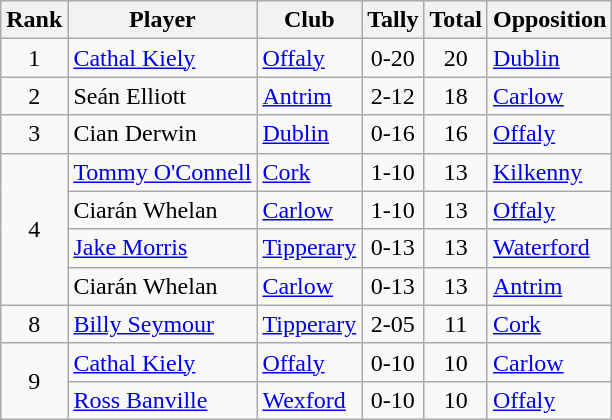<table class="wikitable">
<tr>
<th>Rank</th>
<th>Player</th>
<th>Club</th>
<th>Tally</th>
<th>Total</th>
<th>Opposition</th>
</tr>
<tr>
<td rowspan="1" style="text-align:center;">1</td>
<td><a href='#'>Cathal Kiely</a></td>
<td><a href='#'>Offaly</a></td>
<td align=center>0-20</td>
<td align=center>20</td>
<td><a href='#'>Dublin</a></td>
</tr>
<tr>
<td rowspan="1" style="text-align:center;">2</td>
<td>Seán Elliott</td>
<td><a href='#'>Antrim</a></td>
<td align=center>2-12</td>
<td align=center>18</td>
<td><a href='#'>Carlow</a></td>
</tr>
<tr>
<td rowspan="1" style="text-align:center;">3</td>
<td>Cian Derwin</td>
<td><a href='#'>Dublin</a></td>
<td align=center>0-16</td>
<td align=center>16</td>
<td><a href='#'>Offaly</a></td>
</tr>
<tr>
<td rowspan="4" style="text-align:center;">4</td>
<td><a href='#'>Tommy O'Connell</a></td>
<td><a href='#'>Cork</a></td>
<td align=center>1-10</td>
<td align=center>13</td>
<td><a href='#'>Kilkenny</a></td>
</tr>
<tr>
<td>Ciarán Whelan</td>
<td><a href='#'>Carlow</a></td>
<td align=center>1-10</td>
<td align=center>13</td>
<td><a href='#'>Offaly</a></td>
</tr>
<tr>
<td><a href='#'>Jake Morris</a></td>
<td><a href='#'>Tipperary</a></td>
<td align=center>0-13</td>
<td align=center>13</td>
<td><a href='#'>Waterford</a></td>
</tr>
<tr>
<td>Ciarán Whelan</td>
<td><a href='#'>Carlow</a></td>
<td align=center>0-13</td>
<td align=center>13</td>
<td><a href='#'>Antrim</a></td>
</tr>
<tr>
<td rowspan="1" style="text-align:center;">8</td>
<td><a href='#'>Billy Seymour</a></td>
<td><a href='#'>Tipperary</a></td>
<td align=center>2-05</td>
<td align=center>11</td>
<td><a href='#'>Cork</a></td>
</tr>
<tr>
<td rowspan="2" style="text-align:center;">9</td>
<td><a href='#'>Cathal Kiely</a></td>
<td><a href='#'>Offaly</a></td>
<td align=center>0-10</td>
<td align=center>10</td>
<td><a href='#'>Carlow</a></td>
</tr>
<tr>
<td><a href='#'>Ross Banville</a></td>
<td><a href='#'>Wexford</a></td>
<td align=center>0-10</td>
<td align=center>10</td>
<td><a href='#'>Offaly</a></td>
</tr>
</table>
